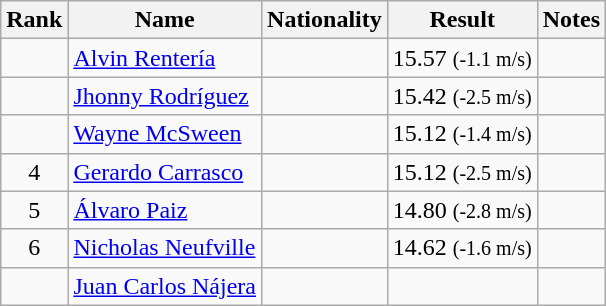<table class="wikitable sortable" style="text-align:center">
<tr>
<th>Rank</th>
<th>Name</th>
<th>Nationality</th>
<th>Result</th>
<th>Notes</th>
</tr>
<tr>
<td></td>
<td align=left><a href='#'>Alvin Rentería</a></td>
<td align=left></td>
<td>15.57 <small>(-1.1 m/s)</small></td>
<td></td>
</tr>
<tr>
<td></td>
<td align=left><a href='#'>Jhonny Rodríguez</a></td>
<td align=left></td>
<td>15.42 <small>(-2.5 m/s)</small></td>
<td></td>
</tr>
<tr>
<td></td>
<td align=left><a href='#'>Wayne McSween</a></td>
<td align=left></td>
<td>15.12 <small>(-1.4 m/s)</small></td>
<td></td>
</tr>
<tr>
<td>4</td>
<td align=left><a href='#'>Gerardo Carrasco</a></td>
<td align=left></td>
<td>15.12 <small>(-2.5 m/s)</small></td>
<td></td>
</tr>
<tr>
<td>5</td>
<td align=left><a href='#'>Álvaro Paiz</a></td>
<td align=left></td>
<td>14.80 <small>(-2.8 m/s)</small></td>
<td></td>
</tr>
<tr>
<td>6</td>
<td align=left><a href='#'>Nicholas Neufville</a></td>
<td align=left></td>
<td>14.62 <small>(-1.6 m/s)</small></td>
<td></td>
</tr>
<tr>
<td></td>
<td align=left><a href='#'>Juan Carlos Nájera</a></td>
<td align=left></td>
<td></td>
<td></td>
</tr>
</table>
